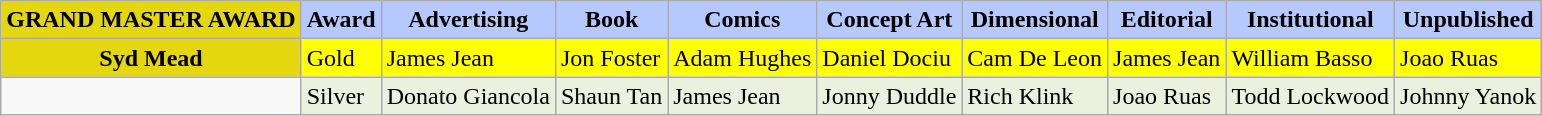<table class="wikitable">
<tr>
<th style="background:#e5d70e">GRAND MASTER AWARD</th>
<th style="background:#b6c9ff">Award</th>
<th style="background:#b6c9ff">Advertising</th>
<th style="background:#b6c9ff">Book</th>
<th style="background:#b6c9ff">Comics</th>
<th style="background:#b6c9ff">Concept Art</th>
<th style="background:#b6c9ff">Dimensional</th>
<th style="background:#b6c9ff">Editorial</th>
<th style="background:#b6c9ff">Institutional</th>
<th style="background:#b6c9ff">Unpublished</th>
</tr>
<tr>
<td style="background:#e5d70e" align="center"><strong>Syd Mead</strong></td>
<td style="background:#ffff00">Gold</td>
<td style="background:#ffff00">James Jean</td>
<td style="background:#ffff00">Jon Foster</td>
<td style="background:#ffff00">Adam Hughes</td>
<td style="background:#ffff00">Daniel Dociu</td>
<td style="background:#ffff00">Cam De Leon</td>
<td style="background:#ffff00">James Jean</td>
<td style="background:#ffff00">William Basso</td>
<td style="background:#ffff00">Joao Ruas</td>
</tr>
<tr>
<td></td>
<td style="background:#ecf0df">Silver</td>
<td style="background:#ecf0df">Donato Giancola</td>
<td style="background:#ecf0df">Shaun Tan</td>
<td style="background:#ecf0df">James Jean</td>
<td style="background:#ecf0df">Jonny Duddle</td>
<td style="background:#ecf0df">Rich Klink</td>
<td style="background:#ecf0df">Joao Ruas</td>
<td style="background:#ecf0df">Todd Lockwood</td>
<td style="background:#ecf0df">Johnny Yanok</td>
</tr>
</table>
